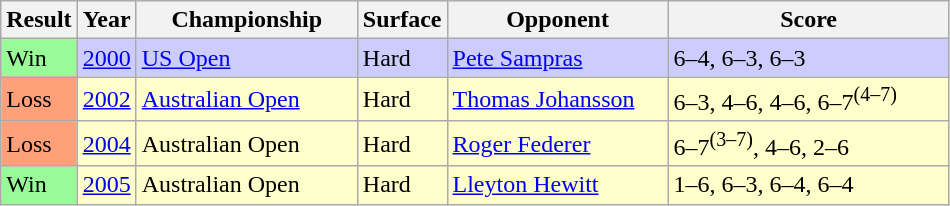<table class="sortable wikitable">
<tr>
<th style="width:40px">Result</th>
<th>Year</th>
<th style="width:140px">Championship</th>
<th>Surface</th>
<th style="width:140px">Opponent</th>
<th class="unsortable" width="180">Score</th>
</tr>
<tr style="background:#ccf;">
<td style="background:#98fb98;">Win</td>
<td><a href='#'>2000</a></td>
<td><a href='#'>US Open</a></td>
<td>Hard</td>
<td> <a href='#'>Pete Sampras</a></td>
<td>6–4, 6–3, 6–3</td>
</tr>
<tr style="background:#ffc;">
<td style="background:#ffa07a;">Loss</td>
<td><a href='#'>2002</a></td>
<td><a href='#'>Australian Open</a></td>
<td>Hard</td>
<td> <a href='#'>Thomas Johansson</a></td>
<td>6–3, 4–6, 4–6, 6–7<sup>(4–7)</sup></td>
</tr>
<tr style="background:#ffc;">
<td style="background:#ffa07a;">Loss</td>
<td><a href='#'>2004</a></td>
<td>Australian Open</td>
<td>Hard</td>
<td> <a href='#'>Roger Federer</a></td>
<td>6–7<sup>(3–7)</sup>, 4–6, 2–6</td>
</tr>
<tr style="background:#ffc;">
<td style="background:#98fb98;">Win</td>
<td><a href='#'>2005</a></td>
<td>Australian Open</td>
<td>Hard</td>
<td> <a href='#'>Lleyton Hewitt</a></td>
<td>1–6, 6–3, 6–4, 6–4</td>
</tr>
</table>
